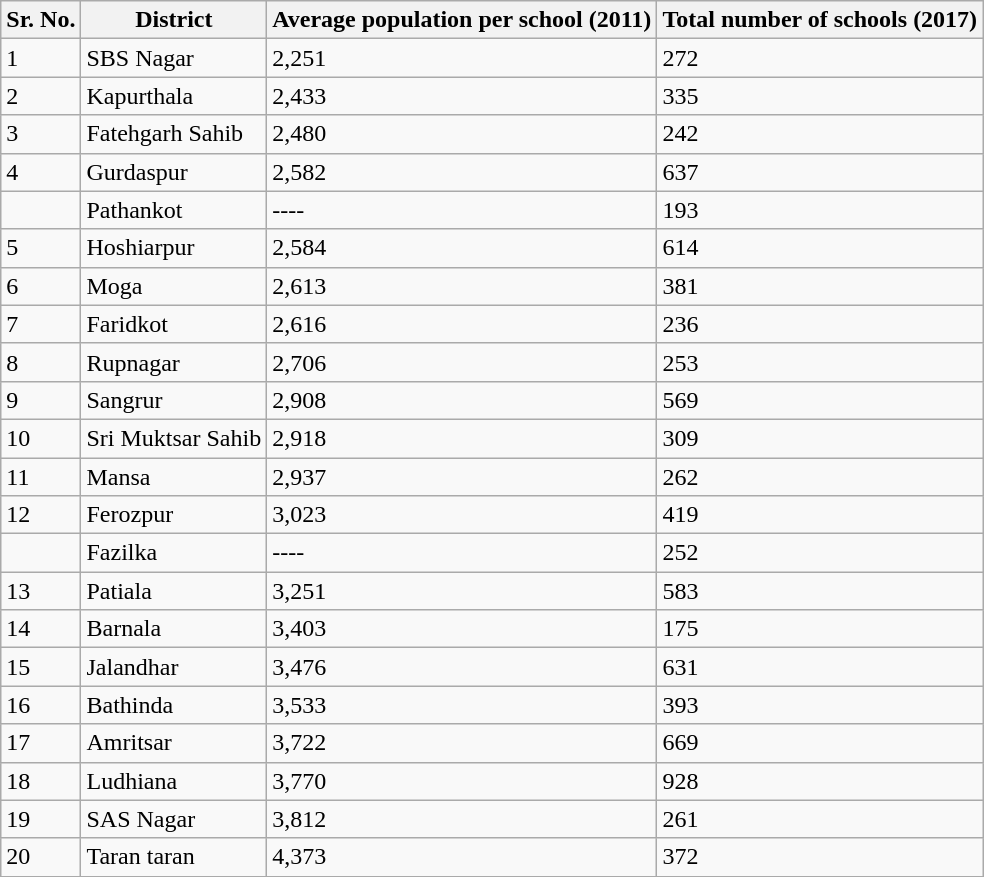<table class="wikitable sortable">
<tr>
<th>Sr. No.</th>
<th>District</th>
<th>Average population per school (2011)</th>
<th>Total number of schools (2017)</th>
</tr>
<tr>
<td>1</td>
<td>SBS Nagar</td>
<td>2,251</td>
<td>272</td>
</tr>
<tr>
<td>2</td>
<td>Kapurthala</td>
<td>2,433</td>
<td>335</td>
</tr>
<tr>
<td>3</td>
<td>Fatehgarh Sahib</td>
<td>2,480</td>
<td>242</td>
</tr>
<tr>
<td>4</td>
<td>Gurdaspur</td>
<td>2,582</td>
<td>637</td>
</tr>
<tr>
<td></td>
<td>Pathankot</td>
<td>----</td>
<td>193</td>
</tr>
<tr>
<td>5</td>
<td>Hoshiarpur</td>
<td>2,584</td>
<td>614</td>
</tr>
<tr>
<td>6</td>
<td>Moga</td>
<td>2,613</td>
<td>381</td>
</tr>
<tr>
<td>7</td>
<td>Faridkot</td>
<td>2,616</td>
<td>236</td>
</tr>
<tr>
<td>8</td>
<td>Rupnagar</td>
<td>2,706</td>
<td>253</td>
</tr>
<tr>
<td>9</td>
<td>Sangrur</td>
<td>2,908</td>
<td>569</td>
</tr>
<tr>
<td>10</td>
<td>Sri Muktsar Sahib</td>
<td>2,918</td>
<td>309</td>
</tr>
<tr>
<td>11</td>
<td>Mansa</td>
<td>2,937</td>
<td>262</td>
</tr>
<tr>
<td>12</td>
<td>Ferozpur</td>
<td>3,023</td>
<td>419</td>
</tr>
<tr>
<td></td>
<td>Fazilka</td>
<td>----</td>
<td>252</td>
</tr>
<tr>
<td>13</td>
<td>Patiala</td>
<td>3,251</td>
<td>583</td>
</tr>
<tr>
<td>14</td>
<td>Barnala</td>
<td>3,403</td>
<td>175</td>
</tr>
<tr>
<td>15</td>
<td>Jalandhar</td>
<td>3,476</td>
<td>631</td>
</tr>
<tr>
<td>16</td>
<td>Bathinda</td>
<td>3,533</td>
<td>393</td>
</tr>
<tr>
<td>17</td>
<td>Amritsar</td>
<td>3,722</td>
<td>669</td>
</tr>
<tr>
<td>18</td>
<td>Ludhiana</td>
<td>3,770</td>
<td>928</td>
</tr>
<tr>
<td>19</td>
<td>SAS Nagar</td>
<td>3,812</td>
<td>261</td>
</tr>
<tr>
<td>20</td>
<td>Taran taran</td>
<td>4,373</td>
<td>372</td>
</tr>
</table>
